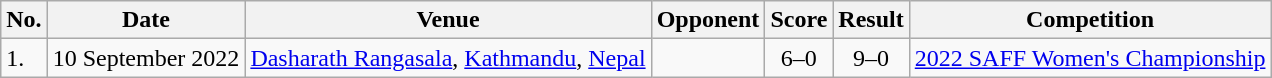<table class="wikitable" style="font-size:100%">
<tr>
<th>No.</th>
<th>Date</th>
<th>Venue</th>
<th>Opponent</th>
<th>Score</th>
<th>Result</th>
<th>Competition</th>
</tr>
<tr>
<td>1.</td>
<td>10 September 2022</td>
<td><a href='#'>Dasharath Rangasala</a>, <a href='#'>Kathmandu</a>, <a href='#'>Nepal</a></td>
<td></td>
<td align=center>6–0</td>
<td align=center>9–0</td>
<td><a href='#'>2022 SAFF Women's Championship</a></td>
</tr>
</table>
